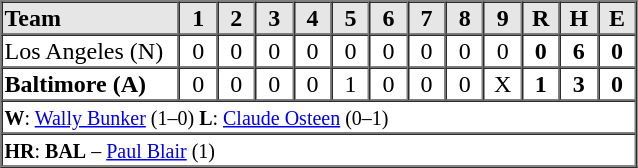<table border=1 cellspacing=0 width=425 style="margin-left:3em;">
<tr style="text-align:center; background-color:#e6e6e6;">
<th align=left width=28%>Team</th>
<th width=6%>1</th>
<th width=6%>2</th>
<th width=6%>3</th>
<th width=6%>4</th>
<th width=6%>5</th>
<th width=6%>6</th>
<th width=6%>7</th>
<th width=6%>8</th>
<th width=6%>9</th>
<th width=6%>R</th>
<th width=6%>H</th>
<th width=6%>E</th>
</tr>
<tr style="text-align:center;">
<td align=left>Los Angeles (N)</td>
<td>0</td>
<td>0</td>
<td>0</td>
<td>0</td>
<td>0</td>
<td>0</td>
<td>0</td>
<td>0</td>
<td>0</td>
<td><strong>0</strong></td>
<td><strong>6</strong></td>
<td><strong>0</strong></td>
</tr>
<tr style="text-align:center;">
<td align=left><strong>Baltimore (A)</strong></td>
<td>0</td>
<td>0</td>
<td>0</td>
<td>0</td>
<td>1</td>
<td>0</td>
<td>0</td>
<td>0</td>
<td>X</td>
<td><strong>1</strong></td>
<td><strong>3</strong></td>
<td><strong>0</strong></td>
</tr>
<tr style="text-align:left;">
<td colspan=13><small><strong>W</strong>: <a href='#'>Wally Bunker</a> (1–0)   <strong>L</strong>: <a href='#'>Claude Osteen</a> (0–1)  </small></td>
</tr>
<tr style="text-align:left;">
<td colspan=13><small><strong>HR</strong>: <strong>BAL</strong> – <a href='#'>Paul Blair</a> (1)</small></td>
</tr>
</table>
